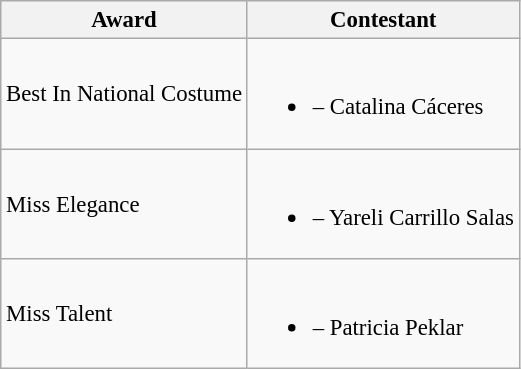<table class="wikitable sortable" style="font-size: 95%;">
<tr>
<th>Award</th>
<th>Contestant</th>
</tr>
<tr>
<td>Best In National Costume</td>
<td><br><ul><li> – Catalina Cáceres</li></ul></td>
</tr>
<tr>
<td>Miss Elegance</td>
<td><br><ul><li> – Yareli Carrillo Salas</li></ul></td>
</tr>
<tr>
<td>Miss Talent</td>
<td><br><ul><li> – Patricia Peklar</li></ul></td>
</tr>
</table>
